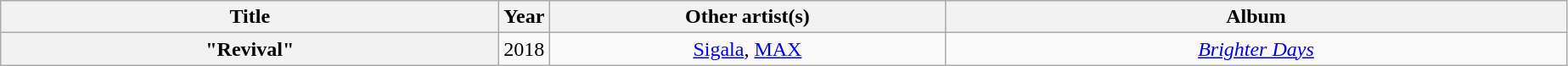<table class="wikitable plainrowheaders" style="text-align:center;">
<tr>
<th scope="col" style="width:24em;">Title</th>
<th scope="col" style="width:1em;">Year</th>
<th scope="col" style="width:19em;">Other artist(s)</th>
<th scope="col" style="width:30em;">Album</th>
</tr>
<tr>
<th scope="row">"Revival"</th>
<td>2018</td>
<td><a href='#'>Sigala</a>, <a href='#'>MAX</a></td>
<td><em><a href='#'>Brighter Days</a></em></td>
</tr>
</table>
